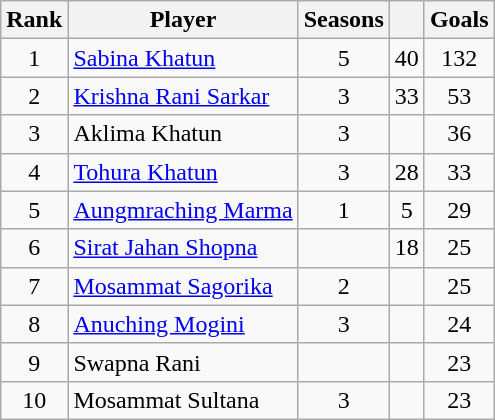<table class="wikitable" style="text-align:center">
<tr>
<th>Rank</th>
<th>Player</th>
<th>Seasons</th>
<th></th>
<th>Goals</th>
</tr>
<tr>
<td>1</td>
<td align="left"> <a href='#'>Sabina Khatun</a></td>
<td>5</td>
<td>40</td>
<td>132</td>
</tr>
<tr>
<td>2</td>
<td align="left"> <a href='#'>Krishna Rani Sarkar</a></td>
<td>3</td>
<td>33</td>
<td>53</td>
</tr>
<tr>
<td>3</td>
<td align="left"> Aklima Khatun</td>
<td>3</td>
<td></td>
<td>36</td>
</tr>
<tr>
<td>4</td>
<td align="left"> <a href='#'>Tohura Khatun</a></td>
<td>3</td>
<td>28</td>
<td>33</td>
</tr>
<tr>
<td>5</td>
<td align="left"> <a href='#'>Aungmraching Marma</a></td>
<td>1</td>
<td>5</td>
<td>29</td>
</tr>
<tr>
<td>6</td>
<td align="left"> <a href='#'>Sirat Jahan Shopna</a></td>
<td></td>
<td>18</td>
<td>25</td>
</tr>
<tr>
<td>7</td>
<td align="left"><a href='#'>Mosammat Sagorika</a></td>
<td>2</td>
<td></td>
<td>25</td>
</tr>
<tr>
<td>8</td>
<td align="left"> <a href='#'>Anuching Mogini</a></td>
<td>3</td>
<td></td>
<td>24</td>
</tr>
<tr>
<td>9</td>
<td align="left"> Swapna Rani</td>
<td></td>
<td></td>
<td>23</td>
</tr>
<tr>
<td>10</td>
<td align="left"> Mosammat Sultana</td>
<td>3</td>
<td></td>
<td>23</td>
</tr>
</table>
